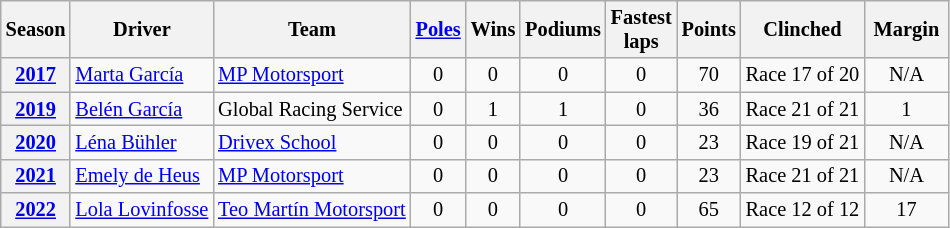<table class="wikitable sortable" style="font-size:85%; text-align:center;">
<tr>
<th scope=col>Season</th>
<th scope=col>Driver</th>
<th scope=col>Team</th>
<th scope=col><a href='#'>Poles</a></th>
<th scope=col>Wins</th>
<th scope=col>Podiums</th>
<th scope=col width="40">Fastest laps</th>
<th scope=col>Points</th>
<th scope=col>Clinched</th>
<th scope=col width="50">Margin</th>
</tr>
<tr>
<th><a href='#'>2017</a></th>
<td align=left> <a href='#'>Marta García</a></td>
<td align=left> <a href='#'>MP Motorsport</a></td>
<td>0</td>
<td>0</td>
<td>0</td>
<td>0</td>
<td>70</td>
<td>Race 17 of 20</td>
<td>N/A</td>
</tr>
<tr>
<th><a href='#'>2019</a></th>
<td align=left> <a href='#'>Belén García</a></td>
<td align=left> Global Racing Service</td>
<td>0</td>
<td>1</td>
<td>1</td>
<td>0</td>
<td>36</td>
<td>Race 21 of 21</td>
<td>1</td>
</tr>
<tr>
<th><a href='#'>2020</a></th>
<td align=left> <a href='#'>Léna Bühler</a></td>
<td align=left> <a href='#'>Drivex School</a></td>
<td>0</td>
<td>0</td>
<td>0</td>
<td>0</td>
<td>23</td>
<td>Race 19 of 21</td>
<td>N/A</td>
</tr>
<tr>
<th><a href='#'>2021</a></th>
<td align=left> <a href='#'>Emely de Heus</a></td>
<td align=left> <a href='#'>MP Motorsport</a></td>
<td>0</td>
<td>0</td>
<td>0</td>
<td>0</td>
<td>23</td>
<td>Race 21 of 21</td>
<td>N/A</td>
</tr>
<tr>
<th><a href='#'>2022</a></th>
<td align=left> <a href='#'>Lola Lovinfosse</a></td>
<td align=left> <a href='#'>Teo Martín Motorsport</a></td>
<td>0</td>
<td>0</td>
<td>0</td>
<td>0</td>
<td>65</td>
<td>Race 12 of 12</td>
<td>17</td>
</tr>
</table>
